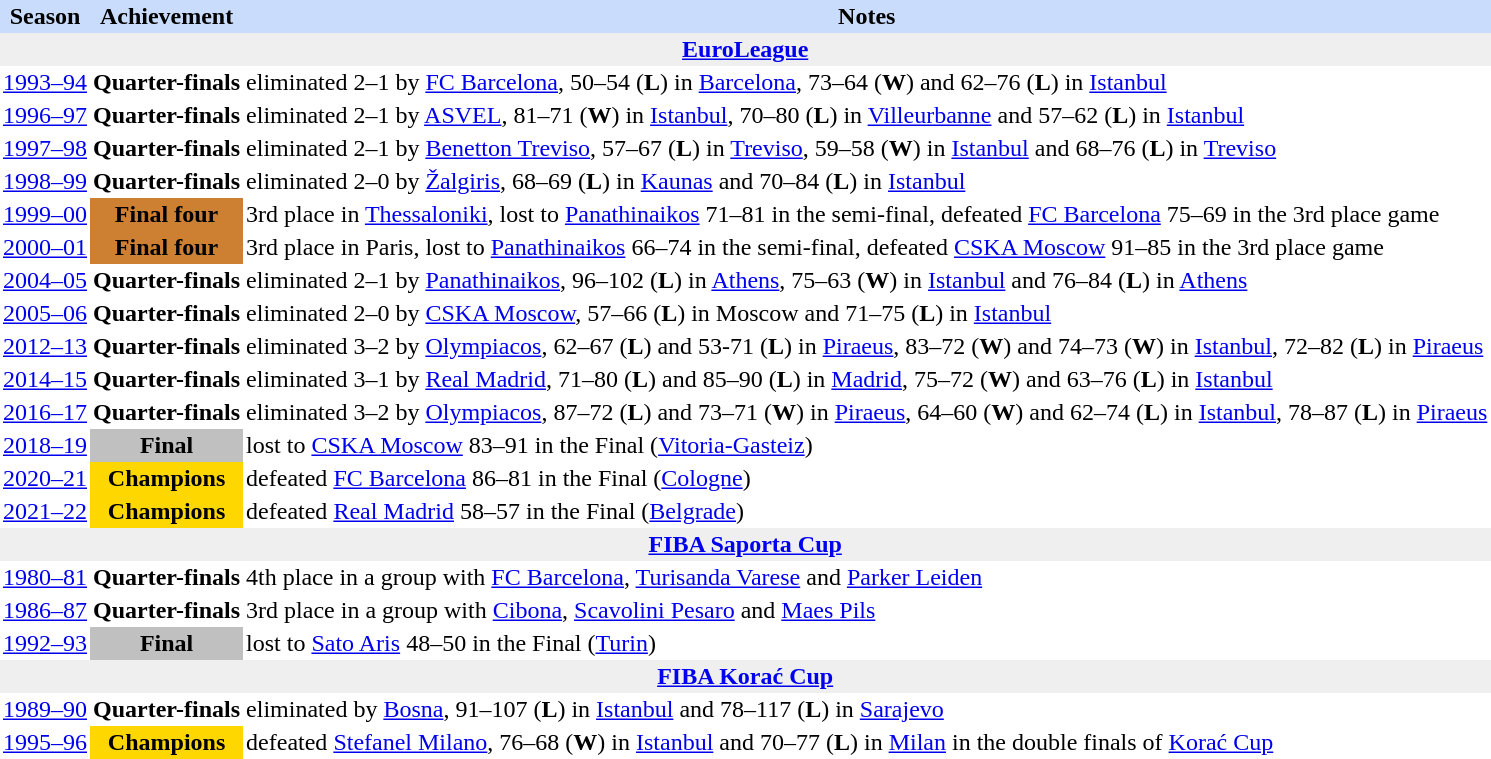<table class="toccolours" border="0" cellpadding="2" cellspacing="0" align="left" style="margin:0.5em;">
<tr bgcolor=#CADCFB>
<th>Season</th>
<th>Achievement</th>
<th>Notes</th>
</tr>
<tr>
<th colspan="4" bgcolor=#EFEFEF><a href='#'>EuroLeague</a></th>
</tr>
<tr>
<td align="center"><a href='#'>1993–94</a></td>
<td align="center"><strong>Quarter-finals</strong></td>
<td align="left">eliminated 2–1 by <a href='#'>FC Barcelona</a>, 50–54 (<strong>L</strong>) in <a href='#'>Barcelona</a>, 73–64 (<strong>W</strong>) and 62–76 (<strong>L</strong>) in <a href='#'>Istanbul</a></td>
</tr>
<tr>
<td align="center"><a href='#'>1996–97</a></td>
<td align="center"><strong>Quarter-finals</strong></td>
<td align="left">eliminated 2–1 by <a href='#'>ASVEL</a>, 81–71 (<strong>W</strong>) in <a href='#'>Istanbul</a>, 70–80 (<strong>L</strong>) in <a href='#'>Villeurbanne</a> and 57–62 (<strong>L</strong>) in <a href='#'>Istanbul</a></td>
</tr>
<tr>
<td align="center"><a href='#'>1997–98</a></td>
<td align="center"><strong>Quarter-finals</strong></td>
<td align="left">eliminated 2–1 by <a href='#'>Benetton Treviso</a>, 57–67 (<strong>L</strong>) in <a href='#'>Treviso</a>, 59–58 (<strong>W</strong>) in <a href='#'>Istanbul</a> and 68–76 (<strong>L</strong>) in <a href='#'>Treviso</a></td>
</tr>
<tr>
<td align="center"><a href='#'>1998–99</a></td>
<td align="center"><strong>Quarter-finals</strong></td>
<td align="left">eliminated 2–0 by <a href='#'>Žalgiris</a>, 68–69 (<strong>L</strong>) in <a href='#'>Kaunas</a> and 70–84 (<strong>L</strong>) in <a href='#'>Istanbul</a></td>
</tr>
<tr>
<td align="center"><a href='#'>1999–00</a></td>
<td align="center" bgcolor= #CD7F32><strong>Final four</strong></td>
<td align="left">3rd place in <a href='#'>Thessaloniki</a>, lost to <a href='#'>Panathinaikos</a> 71–81 in the semi-final, defeated <a href='#'>FC Barcelona</a> 75–69 in the 3rd place game</td>
</tr>
<tr>
<td align="center"><a href='#'>2000–01</a></td>
<td align="center" bgcolor= #CD7F32><strong>Final four</strong></td>
<td align="left">3rd place in Paris, lost to <a href='#'>Panathinaikos</a> 66–74 in the semi-final, defeated <a href='#'>CSKA Moscow</a> 91–85 in the 3rd place game</td>
</tr>
<tr>
<td align="center"><a href='#'>2004–05</a></td>
<td align="center"><strong>Quarter-finals</strong></td>
<td align="left">eliminated 2–1 by <a href='#'>Panathinaikos</a>, 96–102 (<strong>L</strong>) in <a href='#'>Athens</a>, 75–63 (<strong>W</strong>) in <a href='#'>Istanbul</a> and 76–84 (<strong>L</strong>) in <a href='#'>Athens</a></td>
</tr>
<tr>
<td align="center"><a href='#'>2005–06</a></td>
<td align="center"><strong>Quarter-finals</strong></td>
<td align="left">eliminated 2–0 by <a href='#'>CSKA Moscow</a>, 57–66 (<strong>L</strong>) in Moscow and 71–75 (<strong>L</strong>) in <a href='#'>Istanbul</a></td>
</tr>
<tr>
<td align="center"><a href='#'>2012–13</a></td>
<td align="center"><strong>Quarter-finals</strong></td>
<td align="left">eliminated 3–2 by <a href='#'>Olympiacos</a>, 62–67 (<strong>L</strong>) and 53-71 (<strong>L</strong>) in <a href='#'>Piraeus</a>, 83–72 (<strong>W</strong>) and 74–73 (<strong>W</strong>) in <a href='#'>Istanbul</a>, 72–82 (<strong>L</strong>) in <a href='#'>Piraeus</a></td>
</tr>
<tr>
<td align="center"><a href='#'>2014–15</a></td>
<td align="center"><strong>Quarter-finals</strong></td>
<td align="left">eliminated 3–1 by <a href='#'>Real Madrid</a>, 71–80 (<strong>L</strong>) and 85–90 (<strong>L</strong>) in <a href='#'>Madrid</a>, 75–72 (<strong>W</strong>) and 63–76 (<strong>L</strong>) in <a href='#'>Istanbul</a></td>
</tr>
<tr>
<td align="center"><a href='#'>2016–17</a></td>
<td align="center"><strong>Quarter-finals</strong></td>
<td align="left">eliminated 3–2 by <a href='#'>Olympiacos</a>, 87–72 (<strong>L</strong>) and 73–71 (<strong>W</strong>) in <a href='#'>Piraeus</a>, 64–60 (<strong>W</strong>) and 62–74 (<strong>L</strong>) in <a href='#'>Istanbul</a>, 78–87 (<strong>L</strong>) in <a href='#'>Piraeus</a></td>
</tr>
<tr>
<td align="center"><a href='#'>2018–19</a></td>
<td align="center" bgcolor= silver><strong>Final</strong></td>
<td align="left">lost to <a href='#'>CSKA Moscow</a> 83–91 in the Final (<a href='#'>Vitoria-Gasteiz</a>)</td>
</tr>
<tr>
<td align="center"><a href='#'>2020–21</a></td>
<td align="center" bgcolor="gold"><strong>Champions</strong></td>
<td align="left">defeated <a href='#'>FC Barcelona</a> 86–81 in the Final (<a href='#'>Cologne</a>)</td>
</tr>
<tr>
<td align="center"><a href='#'>2021–22</a></td>
<td align="center" bgcolor="gold"><strong>Champions</strong></td>
<td align="left">defeated <a href='#'>Real Madrid</a> 58–57 in the Final (<a href='#'>Belgrade</a>)</td>
</tr>
<tr>
<th colspan="4" bgcolor=#EFEFEF><a href='#'>FIBA Saporta Cup</a></th>
</tr>
<tr>
<td align="center"><a href='#'>1980–81</a></td>
<td align="center"><strong>Quarter-finals</strong></td>
<td align="left">4th place in a group with <a href='#'>FC Barcelona</a>, <a href='#'>Turisanda Varese</a> and <a href='#'>Parker Leiden</a></td>
</tr>
<tr>
<td align="center"><a href='#'>1986–87</a></td>
<td align="center"><strong>Quarter-finals</strong></td>
<td align="left">3rd place in a group with <a href='#'>Cibona</a>, <a href='#'>Scavolini Pesaro</a> and <a href='#'>Maes Pils</a></td>
</tr>
<tr>
<td align="center"><a href='#'>1992–93</a></td>
<td align="center" bgcolor= silver><strong>Final</strong></td>
<td align="left">lost to <a href='#'>Sato Aris</a> 48–50 in the Final (<a href='#'>Turin</a>)</td>
</tr>
<tr>
<th colspan="4" bgcolor=#EFEFEF><a href='#'>FIBA Korać Cup</a></th>
</tr>
<tr>
<td align="center"><a href='#'>1989–90</a></td>
<td align="center"><strong>Quarter-finals</strong></td>
<td align="left">eliminated by <a href='#'>Bosna</a>, 91–107 (<strong>L</strong>) in <a href='#'>Istanbul</a> and 78–117 (<strong>L</strong>) in <a href='#'>Sarajevo</a></td>
</tr>
<tr>
<td align="center"><a href='#'>1995–96</a></td>
<td align="center" bgcolor="gold"><strong>Champions</strong></td>
<td align="left">defeated <a href='#'>Stefanel Milano</a>, 76–68 (<strong>W</strong>) in <a href='#'>Istanbul</a> and 70–77 (<strong>L</strong>) in <a href='#'>Milan</a> in the double finals of <a href='#'>Korać Cup</a></td>
</tr>
</table>
